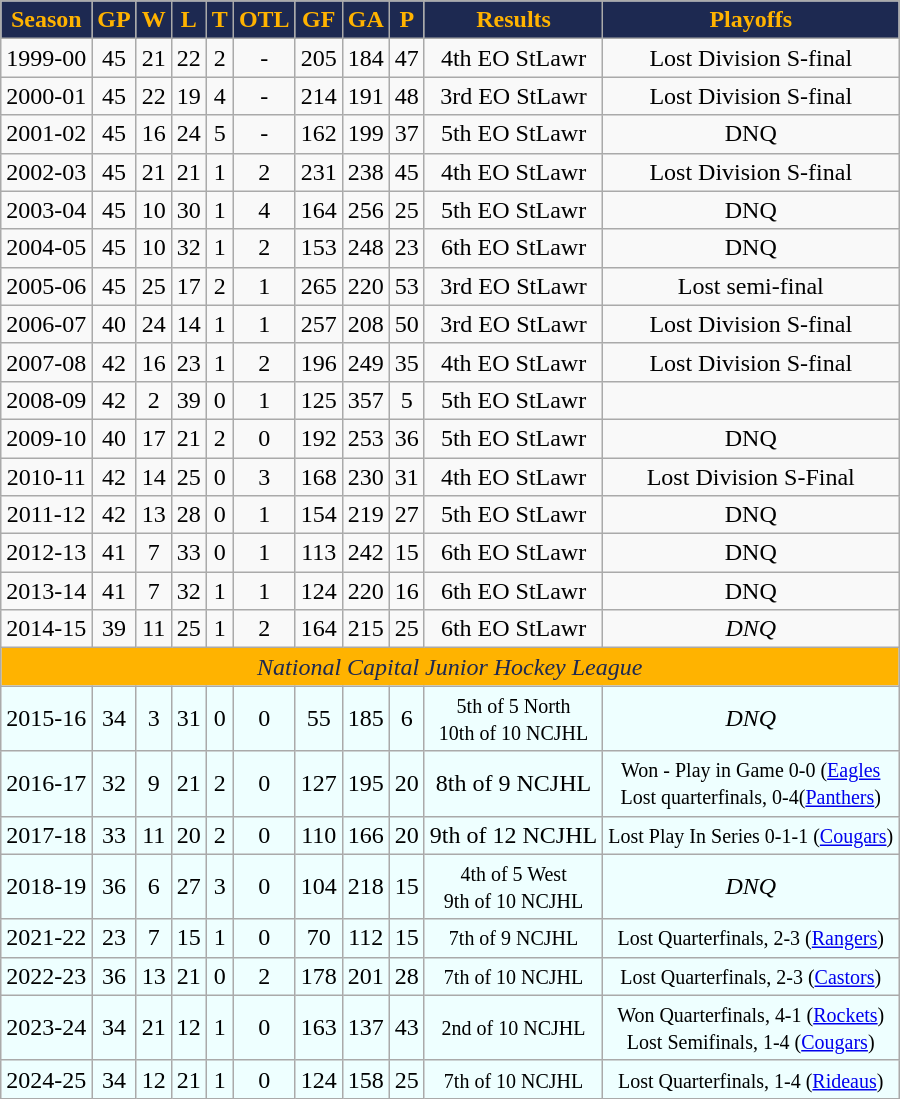<table class="wikitable">
<tr align="center" style="color: #FFB300" bgcolor="#1D2951">
<td><strong>Season</strong></td>
<td><strong>GP</strong></td>
<td><strong>W</strong></td>
<td><strong>L</strong></td>
<td><strong>T</strong></td>
<td><strong>OTL</strong></td>
<td><strong>GF</strong></td>
<td><strong>GA</strong></td>
<td><strong>P</strong></td>
<td><strong>Results</strong></td>
<td><strong>Playoffs</strong></td>
</tr>
<tr align="center">
<td>1999-00</td>
<td>45</td>
<td>21</td>
<td>22</td>
<td>2</td>
<td>-</td>
<td>205</td>
<td>184</td>
<td>47</td>
<td>4th EO StLawr</td>
<td>Lost Division S-final</td>
</tr>
<tr align="center">
<td>2000-01</td>
<td>45</td>
<td>22</td>
<td>19</td>
<td>4</td>
<td>-</td>
<td>214</td>
<td>191</td>
<td>48</td>
<td>3rd EO StLawr</td>
<td>Lost Division S-final</td>
</tr>
<tr align="center">
<td>2001-02</td>
<td>45</td>
<td>16</td>
<td>24</td>
<td>5</td>
<td>-</td>
<td>162</td>
<td>199</td>
<td>37</td>
<td>5th EO StLawr</td>
<td>DNQ</td>
</tr>
<tr align="center">
<td>2002-03</td>
<td>45</td>
<td>21</td>
<td>21</td>
<td>1</td>
<td>2</td>
<td>231</td>
<td>238</td>
<td>45</td>
<td>4th EO StLawr</td>
<td>Lost Division S-final</td>
</tr>
<tr align="center">
<td>2003-04</td>
<td>45</td>
<td>10</td>
<td>30</td>
<td>1</td>
<td>4</td>
<td>164</td>
<td>256</td>
<td>25</td>
<td>5th EO StLawr</td>
<td>DNQ</td>
</tr>
<tr align="center">
<td>2004-05</td>
<td>45</td>
<td>10</td>
<td>32</td>
<td>1</td>
<td>2</td>
<td>153</td>
<td>248</td>
<td>23</td>
<td>6th EO StLawr</td>
<td>DNQ</td>
</tr>
<tr align="center">
<td>2005-06</td>
<td>45</td>
<td>25</td>
<td>17</td>
<td>2</td>
<td>1</td>
<td>265</td>
<td>220</td>
<td>53</td>
<td>3rd EO StLawr</td>
<td>Lost semi-final</td>
</tr>
<tr align="center">
<td>2006-07</td>
<td>40</td>
<td>24</td>
<td>14</td>
<td>1</td>
<td>1</td>
<td>257</td>
<td>208</td>
<td>50</td>
<td>3rd EO StLawr</td>
<td>Lost Division S-final</td>
</tr>
<tr align="center">
<td>2007-08</td>
<td>42</td>
<td>16</td>
<td>23</td>
<td>1</td>
<td>2</td>
<td>196</td>
<td>249</td>
<td>35</td>
<td>4th EO StLawr</td>
<td>Lost Division S-final</td>
</tr>
<tr align="center">
<td>2008-09</td>
<td>42</td>
<td>2</td>
<td>39</td>
<td>0</td>
<td>1</td>
<td>125</td>
<td>357</td>
<td>5</td>
<td>5th EO StLawr</td>
<td></td>
</tr>
<tr align="center">
<td>2009-10</td>
<td>40</td>
<td>17</td>
<td>21</td>
<td>2</td>
<td>0</td>
<td>192</td>
<td>253</td>
<td>36</td>
<td>5th EO StLawr</td>
<td>DNQ</td>
</tr>
<tr align="center">
<td>2010-11</td>
<td>42</td>
<td>14</td>
<td>25</td>
<td>0</td>
<td>3</td>
<td>168</td>
<td>230</td>
<td>31</td>
<td>4th EO StLawr</td>
<td>Lost Division S-Final</td>
</tr>
<tr align="center">
<td>2011-12</td>
<td>42</td>
<td>13</td>
<td>28</td>
<td>0</td>
<td>1</td>
<td>154</td>
<td>219</td>
<td>27</td>
<td>5th EO StLawr</td>
<td>DNQ</td>
</tr>
<tr align="center">
<td>2012-13</td>
<td>41</td>
<td>7</td>
<td>33</td>
<td>0</td>
<td>1</td>
<td>113</td>
<td>242</td>
<td>15</td>
<td>6th EO StLawr</td>
<td>DNQ</td>
</tr>
<tr align="center">
<td>2013-14</td>
<td>41</td>
<td>7</td>
<td>32</td>
<td>1</td>
<td>1</td>
<td>124</td>
<td>220</td>
<td>16</td>
<td>6th EO StLawr</td>
<td>DNQ</td>
</tr>
<tr align="center">
<td>2014-15</td>
<td>39</td>
<td>11</td>
<td>25</td>
<td>1</td>
<td>2</td>
<td>164</td>
<td>215</td>
<td>25</td>
<td>6th EO StLawr</td>
<td><em>DNQ</em></td>
</tr>
<tr align="center" style="color: #1D2951" bgcolor="FFB300">
<td colspan="11"><em>National Capital Junior Hockey League</em></td>
</tr>
<tr align="center" bgcolor=#eeffff>
<td>2015-16</td>
<td>34</td>
<td>3</td>
<td>31</td>
<td>0</td>
<td>0</td>
<td>55</td>
<td>185</td>
<td>6</td>
<td><small>5th of 5 North<br>10th of 10 NCJHL </small></td>
<td><em>DNQ</em></td>
</tr>
<tr align="center" bgcolor=#eeffff>
<td>2016-17</td>
<td>32</td>
<td>9</td>
<td>21</td>
<td>2</td>
<td>0</td>
<td>127</td>
<td>195</td>
<td>20</td>
<td>8th of 9 NCJHL</td>
<td><small>Won - Play in Game 0-0 (<a href='#'>Eagles</a><br>Lost quarterfinals, 0-4(<a href='#'>Panthers</a>)</small></td>
</tr>
<tr align="center" bgcolor=#eeffff>
<td>2017-18</td>
<td>33</td>
<td>11</td>
<td>20</td>
<td>2</td>
<td>0</td>
<td>110</td>
<td>166</td>
<td>20</td>
<td>9th of 12 NCJHL</td>
<td><small>Lost  Play In Series 0-1-1 (<a href='#'>Cougars</a>)</small></td>
</tr>
<tr align="center" bgcolor=#eeffff>
<td>2018-19</td>
<td>36</td>
<td>6</td>
<td>27</td>
<td>3</td>
<td>0</td>
<td>104</td>
<td>218</td>
<td>15</td>
<td><small>4th of 5 West<br>9th of 10 NCJHL </small></td>
<td><em>DNQ</em></td>
</tr>
<tr align="center" bgcolor=#eeffff>
<td>2021-22</td>
<td>23</td>
<td>7</td>
<td>15</td>
<td>1</td>
<td>0</td>
<td>70</td>
<td>112</td>
<td>15</td>
<td><small>7th of 9 NCJHL </small></td>
<td><small>Lost  Quarterfinals, 2-3 (<a href='#'>Rangers</a>)</small></td>
</tr>
<tr align="center" bgcolor=#eeffff>
<td>2022-23</td>
<td>36</td>
<td>13</td>
<td>21</td>
<td>0</td>
<td>2</td>
<td>178</td>
<td>201</td>
<td>28</td>
<td><small>7th of 10 NCJHL </small></td>
<td><small>Lost  Quarterfinals, 2-3 (<a href='#'>Castors</a>)</small></td>
</tr>
<tr align="center" bgcolor=#eeffff>
<td>2023-24</td>
<td>34</td>
<td>21</td>
<td>12</td>
<td>1</td>
<td>0</td>
<td>163</td>
<td>137</td>
<td>43</td>
<td><small>2nd of 10 NCJHL </small></td>
<td><small>Won  Quarterfinals, 4-1 (<a href='#'>Rockets</a>)<br>Lost Semifinals, 1-4 (<a href='#'>Cougars</a>)</small></td>
</tr>
<tr align="center" bgcolor=#eeffff>
<td>2024-25</td>
<td>34</td>
<td>12</td>
<td>21</td>
<td>1</td>
<td>0</td>
<td>124</td>
<td>158</td>
<td>25</td>
<td><small>7th of 10 NCJHL </small></td>
<td><small>Lost  Quarterfinals, 1-4 (<a href='#'>Rideaus</a>)</small></td>
</tr>
</table>
